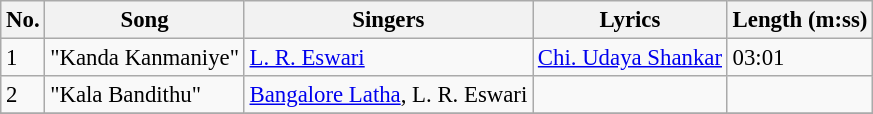<table class="wikitable" style="font-size:95%;">
<tr>
<th>No.</th>
<th>Song</th>
<th>Singers</th>
<th>Lyrics</th>
<th>Length (m:ss)</th>
</tr>
<tr>
<td>1</td>
<td>"Kanda Kanmaniye"</td>
<td><a href='#'>L. R. Eswari</a></td>
<td><a href='#'>Chi. Udaya Shankar</a></td>
<td>03:01</td>
</tr>
<tr>
<td>2</td>
<td>"Kala Bandithu"</td>
<td><a href='#'>Bangalore Latha</a>, L. R. Eswari</td>
<td></td>
<td></td>
</tr>
<tr>
</tr>
</table>
